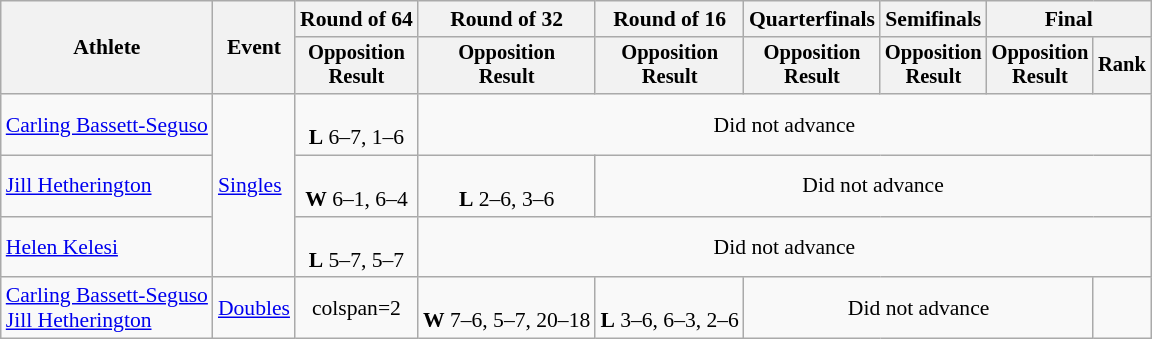<table class="wikitable" style="font-size:90%">
<tr>
<th rowspan="2">Athlete</th>
<th rowspan="2">Event</th>
<th>Round of 64</th>
<th>Round of 32</th>
<th>Round of 16</th>
<th>Quarterfinals</th>
<th>Semifinals</th>
<th colspan=2>Final</th>
</tr>
<tr style="font-size:95%">
<th>Opposition<br>Result</th>
<th>Opposition<br>Result</th>
<th>Opposition<br>Result</th>
<th>Opposition<br>Result</th>
<th>Opposition<br>Result</th>
<th>Opposition<br>Result</th>
<th>Rank</th>
</tr>
<tr align=center>
<td align=left><a href='#'>Carling Bassett-Seguso</a></td>
<td align=left rowspan=3><a href='#'>Singles</a></td>
<td><br><strong>L</strong> 6–7, 1–6</td>
<td colspan=6>Did not advance</td>
</tr>
<tr align=center>
<td align=left><a href='#'>Jill Hetherington</a></td>
<td><br><strong>W</strong> 6–1, 6–4</td>
<td><br><strong>L</strong> 2–6, 3–6</td>
<td colspan=5>Did not advance</td>
</tr>
<tr align=center>
<td align=left><a href='#'>Helen Kelesi</a></td>
<td><br><strong>L</strong> 5–7, 5–7</td>
<td colspan=6>Did not advance</td>
</tr>
<tr align=center>
<td align=left><a href='#'>Carling Bassett-Seguso</a><br><a href='#'>Jill Hetherington</a></td>
<td align=left><a href='#'>Doubles</a></td>
<td>colspan=2</td>
<td><br><strong>W</strong> 7–6, 5–7, 20–18</td>
<td><br><strong>L</strong> 3–6, 6–3, 2–6</td>
<td colspan=3>Did not advance</td>
</tr>
</table>
